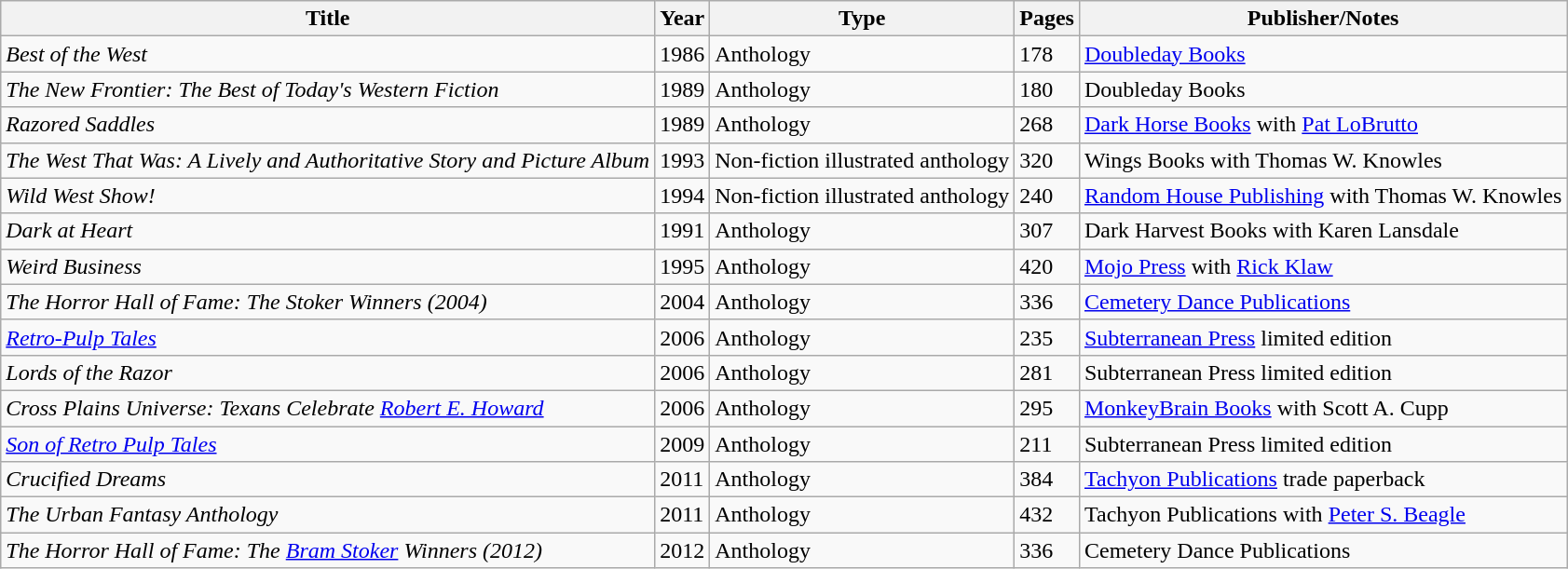<table class="wikitable sortable">
<tr>
<th>Title</th>
<th>Year</th>
<th>Type</th>
<th>Pages</th>
<th>Publisher/Notes</th>
</tr>
<tr>
<td><em>Best of the West</em></td>
<td>1986</td>
<td>Anthology</td>
<td>178</td>
<td><a href='#'>Doubleday Books</a></td>
</tr>
<tr>
<td><em>The New Frontier: The Best of Today's Western Fiction</em></td>
<td>1989</td>
<td>Anthology</td>
<td>180</td>
<td>Doubleday Books</td>
</tr>
<tr>
<td><em>Razored Saddles</em></td>
<td>1989</td>
<td>Anthology</td>
<td>268</td>
<td><a href='#'>Dark Horse Books</a> with <a href='#'>Pat LoBrutto</a></td>
</tr>
<tr>
<td><em>The West That Was: A Lively and Authoritative Story and Picture Album</em></td>
<td>1993</td>
<td>Non-fiction illustrated anthology</td>
<td>320</td>
<td>Wings Books with Thomas W. Knowles</td>
</tr>
<tr>
<td><em>Wild West Show!</em></td>
<td>1994</td>
<td>Non-fiction illustrated anthology</td>
<td>240</td>
<td><a href='#'>Random House Publishing</a> with Thomas W. Knowles</td>
</tr>
<tr>
<td><em>Dark at Heart</em></td>
<td>1991</td>
<td>Anthology</td>
<td>307</td>
<td>Dark Harvest Books with Karen Lansdale</td>
</tr>
<tr>
<td><em>Weird Business</em></td>
<td>1995</td>
<td>Anthology</td>
<td>420</td>
<td><a href='#'>Mojo Press</a> with <a href='#'>Rick Klaw</a></td>
</tr>
<tr>
<td><em>The Horror Hall of Fame: The Stoker Winners (2004)</em></td>
<td>2004</td>
<td>Anthology</td>
<td>336</td>
<td><a href='#'>Cemetery Dance Publications</a></td>
</tr>
<tr>
<td><em><a href='#'>Retro-Pulp Tales</a></em></td>
<td>2006</td>
<td>Anthology</td>
<td>235</td>
<td><a href='#'>Subterranean Press</a> limited edition</td>
</tr>
<tr>
<td><em>Lords of the Razor</em></td>
<td>2006</td>
<td>Anthology</td>
<td>281</td>
<td>Subterranean Press limited edition</td>
</tr>
<tr>
<td><em>Cross Plains Universe: Texans Celebrate <a href='#'>Robert E. Howard</a></em></td>
<td>2006</td>
<td>Anthology</td>
<td>295</td>
<td><a href='#'>MonkeyBrain Books</a> with Scott A. Cupp</td>
</tr>
<tr>
<td><em><a href='#'>Son of Retro Pulp Tales</a></em></td>
<td>2009</td>
<td>Anthology</td>
<td>211</td>
<td>Subterranean Press limited edition</td>
</tr>
<tr>
<td><em>Crucified Dreams</em></td>
<td>2011</td>
<td>Anthology</td>
<td>384</td>
<td><a href='#'>Tachyon Publications</a> trade paperback</td>
</tr>
<tr>
<td><em>The Urban Fantasy Anthology</em></td>
<td>2011</td>
<td>Anthology</td>
<td>432</td>
<td>Tachyon Publications with <a href='#'>Peter S. Beagle</a></td>
</tr>
<tr>
<td><em>The Horror Hall of Fame: The <a href='#'>Bram Stoker</a> Winners (2012)</em></td>
<td>2012</td>
<td>Anthology</td>
<td>336</td>
<td>Cemetery Dance Publications</td>
</tr>
</table>
